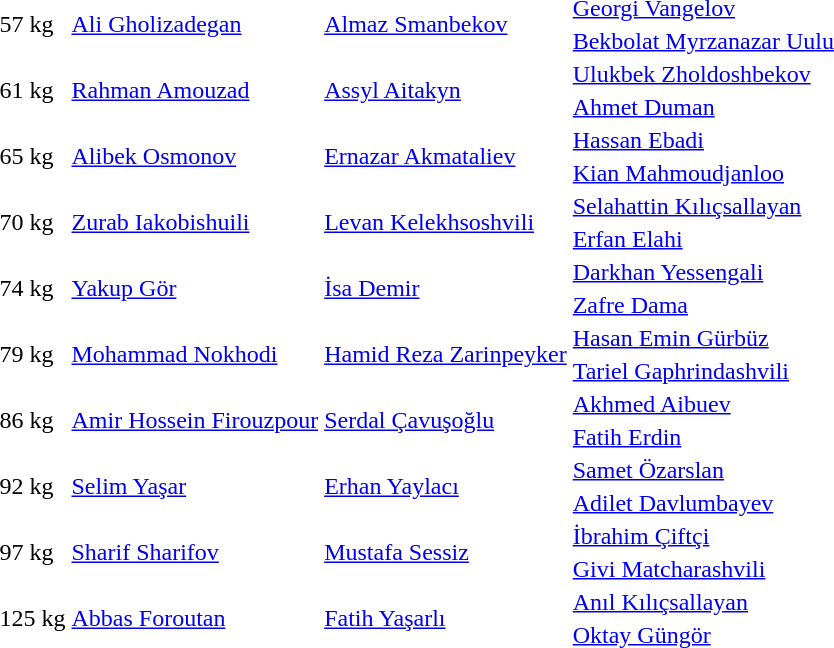<table>
<tr>
<td rowspan=2>57 kg</td>
<td rowspan=2> <a href='#'>Ali Gholizadegan</a></td>
<td rowspan=2> <a href='#'>Almaz Smanbekov</a></td>
<td> <a href='#'>Georgi Vangelov</a></td>
</tr>
<tr>
<td> <a href='#'>Bekbolat Myrzanazar Uulu</a></td>
</tr>
<tr>
<td rowspan=2>61 kg</td>
<td rowspan=2> <a href='#'>Rahman Amouzad</a></td>
<td rowspan=2> <a href='#'>Assyl Aitakyn</a></td>
<td> <a href='#'>Ulukbek Zholdoshbekov</a></td>
</tr>
<tr>
<td> <a href='#'>Ahmet Duman</a></td>
</tr>
<tr>
<td rowspan=2>65 kg</td>
<td rowspan=2> <a href='#'>Alibek Osmonov</a></td>
<td rowspan=2> <a href='#'>Ernazar Akmataliev</a></td>
<td> <a href='#'>Hassan Ebadi</a></td>
</tr>
<tr>
<td> <a href='#'>Kian Mahmoudjanloo</a></td>
</tr>
<tr>
<td rowspan=2>70 kg</td>
<td rowspan=2> <a href='#'>Zurab Iakobishuili</a></td>
<td rowspan=2> <a href='#'>Levan Kelekhsoshvili</a></td>
<td> <a href='#'>Selahattin Kılıçsallayan</a></td>
</tr>
<tr>
<td> <a href='#'>Erfan Elahi</a></td>
</tr>
<tr>
<td rowspan=2>74 kg</td>
<td rowspan=2> <a href='#'>Yakup Gör</a></td>
<td rowspan=2> <a href='#'>İsa Demir</a></td>
<td> <a href='#'>Darkhan Yessengali</a></td>
</tr>
<tr>
<td> <a href='#'>Zafre Dama</a></td>
</tr>
<tr>
<td rowspan=2>79 kg</td>
<td rowspan=2> <a href='#'>Mohammad Nokhodi</a></td>
<td rowspan=2> <a href='#'>Hamid Reza Zarinpeyker</a></td>
<td> <a href='#'>Hasan Emin Gürbüz</a></td>
</tr>
<tr>
<td> <a href='#'>Tariel Gaphrindashvili</a></td>
</tr>
<tr>
<td rowspan=2>86 kg</td>
<td rowspan=2> <a href='#'>Amir Hossein Firouzpour</a></td>
<td rowspan=2> <a href='#'>Serdal Çavuşoğlu</a></td>
<td> <a href='#'>Akhmed Aibuev</a></td>
</tr>
<tr>
<td> <a href='#'>Fatih Erdin</a></td>
</tr>
<tr>
<td rowspan=2>92 kg</td>
<td rowspan=2> <a href='#'>Selim Yaşar</a></td>
<td rowspan=2> <a href='#'>Erhan Yaylacı</a></td>
<td> <a href='#'>Samet Özarslan</a></td>
</tr>
<tr>
<td> <a href='#'>Adilet Davlumbayev</a></td>
</tr>
<tr>
<td rowspan=2>97 kg</td>
<td rowspan=2> <a href='#'>Sharif Sharifov</a></td>
<td rowspan=2> <a href='#'>Mustafa Sessiz</a></td>
<td> <a href='#'>İbrahim Çiftçi</a></td>
</tr>
<tr>
<td> <a href='#'>Givi Matcharashvili</a></td>
</tr>
<tr>
<td rowspan=2>125 kg</td>
<td rowspan=2> <a href='#'>Abbas Foroutan</a></td>
<td rowspan=2> <a href='#'>Fatih Yaşarlı</a></td>
<td> <a href='#'>Anıl Kılıçsallayan</a></td>
</tr>
<tr>
<td> <a href='#'>Oktay Güngör</a></td>
</tr>
</table>
